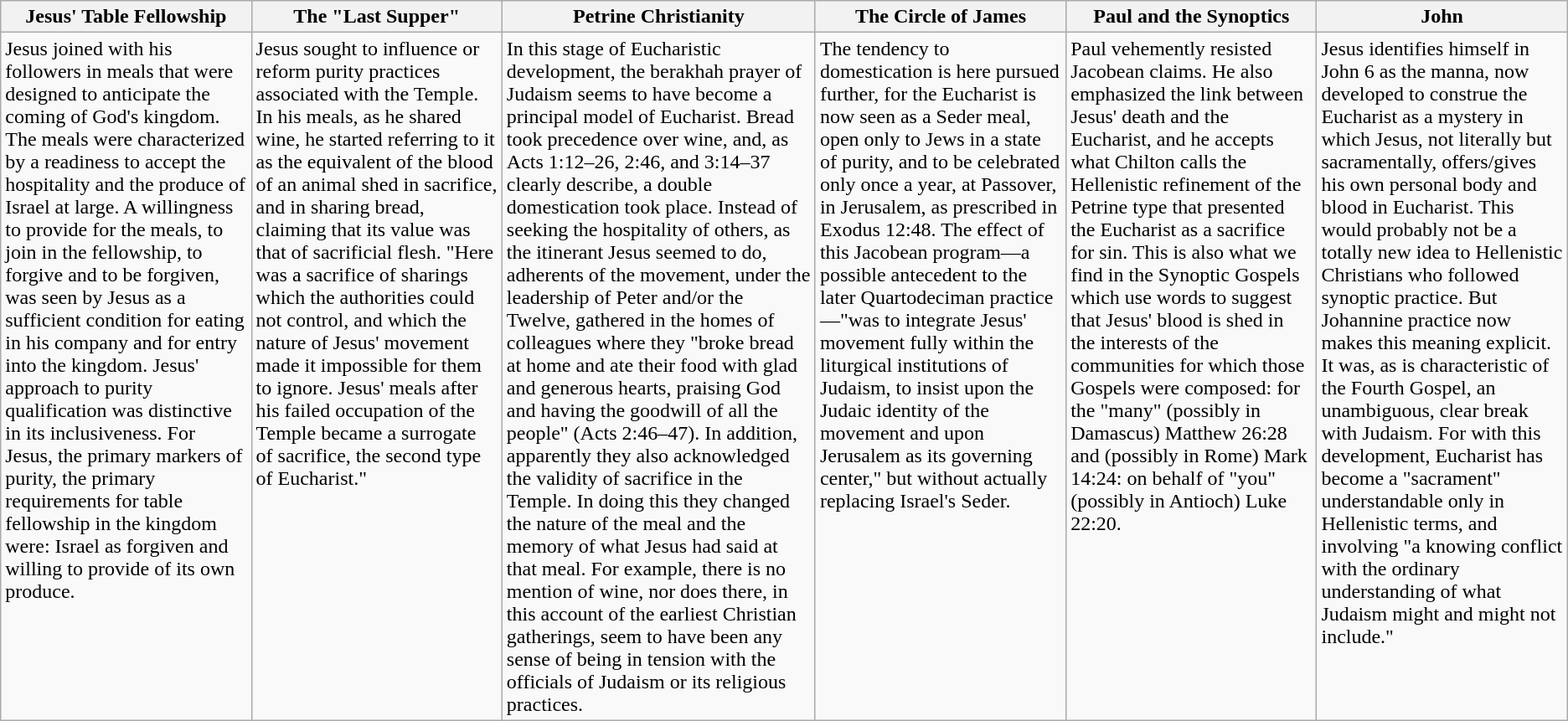<table class="wikitable">
<tr>
<th width="16%">Jesus' Table Fellowship</th>
<th width="16%">The "Last Supper"</th>
<th width="20%">Petrine Christianity</th>
<th width="16%">The Circle of James</th>
<th width="16%">Paul and the Synoptics</th>
<th width="16%">John</th>
</tr>
<tr>
<td style="vertical-align: top">Jesus joined with his followers in meals that were designed to anticipate the coming of God's kingdom. The meals were characterized by a readiness to accept the hospitality and the produce of Israel at large. A willingness to provide for the meals, to join in the fellowship, to forgive and to be forgiven, was seen by Jesus as a sufficient condition for eating in his company and for entry into the kingdom. Jesus' approach to purity qualification was distinctive in its inclusiveness. For Jesus, the primary markers of purity, the primary requirements for table fellowship in the kingdom were: Israel as forgiven and willing to provide of its own produce.</td>
<td style="vertical-align: top">Jesus sought to influence or reform purity practices associated with the Temple. In his meals, as he shared wine, he started referring to it as the equivalent of the blood of an animal shed in sacrifice, and in sharing bread, claiming that its value was that of sacrificial flesh. "Here was a sacrifice of sharings which the authorities could not control, and which the nature of Jesus' movement made it impossible for them to ignore. Jesus' meals after his failed occupation of the Temple became a surrogate of sacrifice, the second type of Eucharist."</td>
<td style="vertical-align: top">In this stage of Eucharistic development, the berakhah prayer of Judaism seems to have become a principal model of Eucharist. Bread took precedence over wine, and, as Acts 1:12–26, 2:46, and 3:14–37 clearly describe, a double domestication took place. Instead of seeking the hospitality of others, as the itinerant Jesus seemed to do, adherents of the movement, under the leadership of Peter and/or the Twelve, gathered in the homes of colleagues where they "broke bread at home and ate their food with glad and generous hearts, praising God and having the goodwill of all the people" (Acts 2:46–47). In addition, apparently they also acknowledged the validity of sacrifice in the Temple. In doing this they changed the nature of the meal and the memory of what Jesus had said at that meal. For example, there is no mention of wine, nor does there, in this account of the earliest Christian gatherings, seem to have been any sense of being in tension with the officials of Judaism or its religious practices.</td>
<td style="vertical-align: top">The tendency to domestication is here pursued further, for the Eucharist is now seen as a Seder meal, open only to Jews in a state of purity, and to be celebrated only once a year, at Passover, in Jerusalem, as prescribed in Exodus 12:48. The effect of this Jacobean program—a possible antecedent to the later Quartodeciman practice—"was to integrate Jesus' movement fully within the liturgical institutions of Judaism, to insist upon the Judaic identity of the movement and upon Jerusalem as its governing center," but without actually replacing Israel's Seder.</td>
<td style="vertical-align: top">Paul vehemently resisted Jacobean claims. He also emphasized the link between Jesus' death and the Eucharist, and he accepts what Chilton calls the Hellenistic refinement of the Petrine type that presented the Eucharist as a sacrifice for sin. This is also what we find in the Synoptic Gospels which use words to suggest that Jesus' blood is shed in the interests of the communities for which those Gospels were composed: for the "many" (possibly in Damascus) Matthew 26:28 and (possibly in Rome) Mark 14:24: on behalf of "you" (possibly in Antioch) Luke 22:20.</td>
<td style="vertical-align: top">Jesus identifies himself in John 6 as the manna, now developed to construe the Eucharist as a mystery in which Jesus, not literally but sacramentally, offers/gives his own personal body and blood in Eucharist. This would probably not be a totally new idea to Hellenistic Christians who followed synoptic practice. But Johannine practice now makes this meaning explicit. It was, as is characteristic of the Fourth Gospel, an unambiguous, clear break with Judaism. For with this development, Eucharist has become a "sacrament" understandable only in Hellenistic terms, and involving "a knowing conflict with the ordinary understanding of what Judaism might and might not include."</td>
</tr>
</table>
